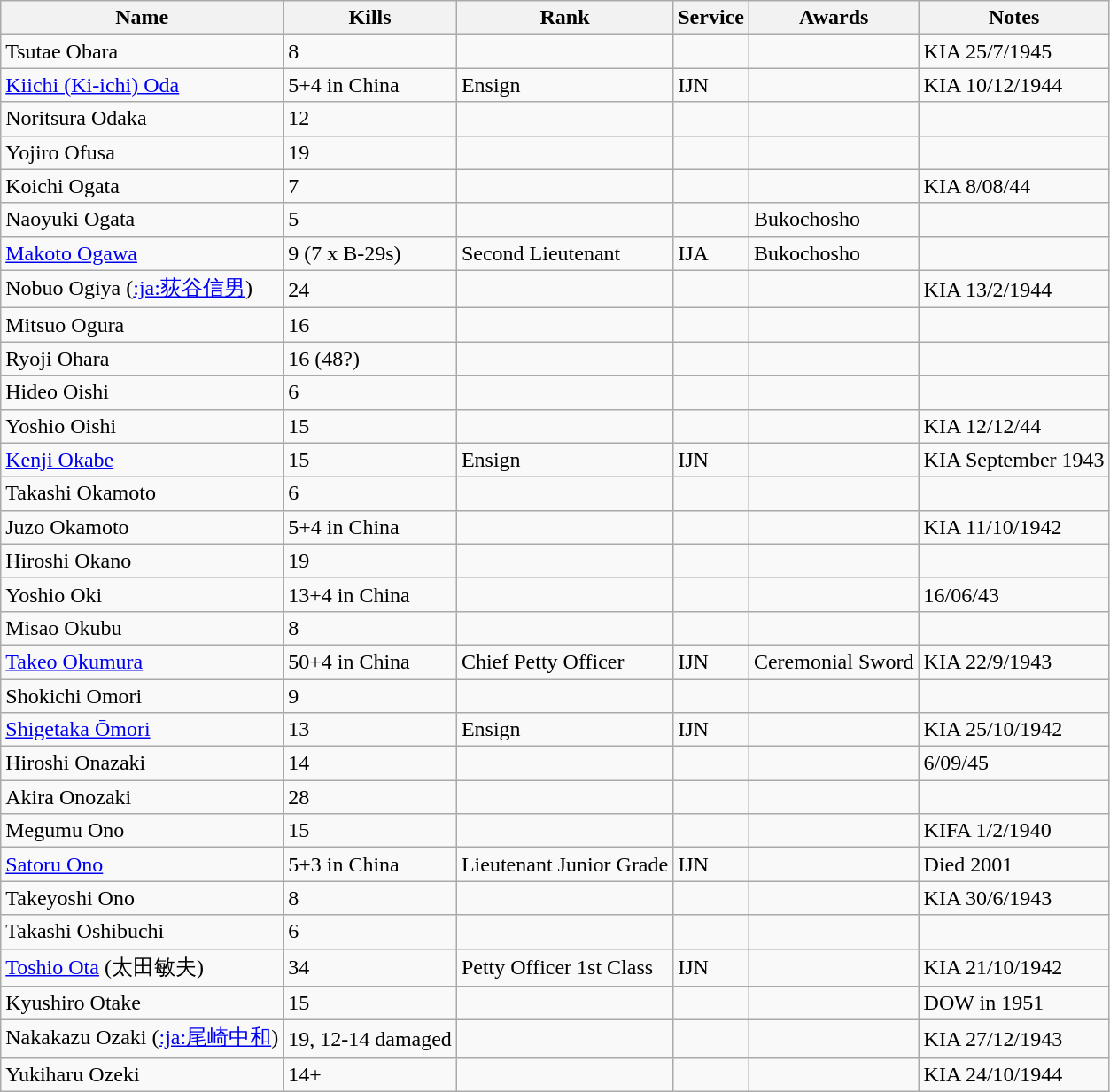<table class=wikitable>
<tr>
<th>Name</th>
<th>Kills</th>
<th>Rank</th>
<th>Service</th>
<th>Awards</th>
<th>Notes</th>
</tr>
<tr>
<td>Tsutae Obara</td>
<td>8</td>
<td></td>
<td></td>
<td></td>
<td>KIA 25/7/1945</td>
</tr>
<tr>
<td><a href='#'>Kiichi (Ki-ichi) Oda</a></td>
<td>5+4 in China</td>
<td>Ensign</td>
<td>IJN</td>
<td></td>
<td>KIA 10/12/1944</td>
</tr>
<tr>
<td>Noritsura Odaka</td>
<td>12</td>
<td></td>
<td></td>
<td></td>
<td></td>
</tr>
<tr>
<td>Yojiro Ofusa</td>
<td>19</td>
<td></td>
<td></td>
<td></td>
<td></td>
</tr>
<tr>
<td>Koichi Ogata</td>
<td>7</td>
<td></td>
<td></td>
<td></td>
<td>KIA 8/08/44</td>
</tr>
<tr>
<td>Naoyuki Ogata</td>
<td>5</td>
<td></td>
<td></td>
<td>Bukochosho</td>
<td></td>
</tr>
<tr>
<td><a href='#'>Makoto Ogawa</a></td>
<td>9 (7 x B-29s)</td>
<td>Second Lieutenant</td>
<td>IJA</td>
<td>Bukochosho</td>
<td></td>
</tr>
<tr>
<td>Nobuo Ogiya (<a href='#'>:ja:荻谷信男</a>)</td>
<td>24</td>
<td></td>
<td></td>
<td></td>
<td>KIA 13/2/1944</td>
</tr>
<tr>
<td>Mitsuo Ogura</td>
<td>16</td>
<td></td>
<td></td>
<td></td>
<td></td>
</tr>
<tr>
<td>Ryoji Ohara</td>
<td>16 (48?)</td>
<td></td>
<td></td>
<td></td>
<td></td>
</tr>
<tr>
<td>Hideo Oishi</td>
<td>6</td>
<td></td>
<td></td>
<td></td>
<td></td>
</tr>
<tr>
<td>Yoshio Oishi</td>
<td>15</td>
<td></td>
<td></td>
<td></td>
<td>KIA 12/12/44</td>
</tr>
<tr>
<td><a href='#'>Kenji Okabe</a></td>
<td>15</td>
<td>Ensign</td>
<td>IJN</td>
<td></td>
<td>KIA September 1943</td>
</tr>
<tr>
<td>Takashi Okamoto</td>
<td>6</td>
<td></td>
<td></td>
<td></td>
<td></td>
</tr>
<tr>
<td>Juzo Okamoto</td>
<td>5+4 in China</td>
<td></td>
<td></td>
<td></td>
<td>KIA 11/10/1942</td>
</tr>
<tr>
<td>Hiroshi Okano</td>
<td>19</td>
<td></td>
<td></td>
<td></td>
<td></td>
</tr>
<tr>
<td>Yoshio Oki</td>
<td>13+4 in China</td>
<td></td>
<td></td>
<td></td>
<td>16/06/43</td>
</tr>
<tr>
<td>Misao Okubu</td>
<td>8</td>
<td></td>
<td></td>
<td></td>
<td></td>
</tr>
<tr>
<td><a href='#'>Takeo Okumura</a></td>
<td>50+4 in China</td>
<td>Chief Petty Officer</td>
<td>IJN</td>
<td>Ceremonial Sword</td>
<td>KIA 22/9/1943</td>
</tr>
<tr>
<td>Shokichi Omori</td>
<td>9</td>
<td></td>
<td></td>
<td></td>
<td></td>
</tr>
<tr>
<td><a href='#'>Shigetaka Ōmori</a></td>
<td>13</td>
<td>Ensign</td>
<td>IJN</td>
<td></td>
<td>KIA 25/10/1942</td>
</tr>
<tr>
<td>Hiroshi Onazaki</td>
<td>14</td>
<td></td>
<td></td>
<td></td>
<td>6/09/45</td>
</tr>
<tr>
<td>Akira Onozaki</td>
<td>28</td>
<td></td>
<td></td>
<td></td>
<td></td>
</tr>
<tr>
<td>Megumu Ono</td>
<td>15</td>
<td></td>
<td></td>
<td></td>
<td>KIFA 1/2/1940</td>
</tr>
<tr>
<td><a href='#'>Satoru Ono</a></td>
<td>5+3 in China</td>
<td>Lieutenant Junior Grade</td>
<td>IJN</td>
<td></td>
<td>Died 2001</td>
</tr>
<tr>
<td>Takeyoshi Ono</td>
<td>8</td>
<td></td>
<td></td>
<td></td>
<td>KIA 30/6/1943</td>
</tr>
<tr>
<td>Takashi Oshibuchi</td>
<td>6</td>
<td></td>
<td></td>
<td></td>
<td></td>
</tr>
<tr>
<td><a href='#'>Toshio Ota</a> (太田敏夫)</td>
<td>34</td>
<td>Petty Officer 1st Class</td>
<td>IJN</td>
<td></td>
<td>KIA 21/10/1942</td>
</tr>
<tr>
<td>Kyushiro Otake</td>
<td>15</td>
<td></td>
<td></td>
<td></td>
<td>DOW in 1951</td>
</tr>
<tr>
<td>Nakakazu Ozaki (<a href='#'>:ja:尾崎中和</a>)</td>
<td>19, 12-14 damaged</td>
<td></td>
<td></td>
<td></td>
<td>KIA 27/12/1943</td>
</tr>
<tr>
<td>Yukiharu Ozeki</td>
<td>14+</td>
<td></td>
<td></td>
<td></td>
<td>KIA 24/10/1944</td>
</tr>
</table>
